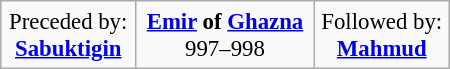<table align=center border=1 cellspacing=0 cellpadding=4 style="background: #f9f9f9; text-align:center; border:1px solid #aaa;border-collapse:collapse;font-size:95%">
<tr>
<td width="30%" align="center">Preceded by:<br><strong><a href='#'>Sabuktigin</a></strong></td>
<td width="40%" align="center"><strong><a href='#'>Emir</a> of <a href='#'>Ghazna</a></strong><br>997–998</td>
<td width="30%" align="center">Followed by:<br><strong><a href='#'>Mahmud</a></strong></td>
</tr>
</table>
